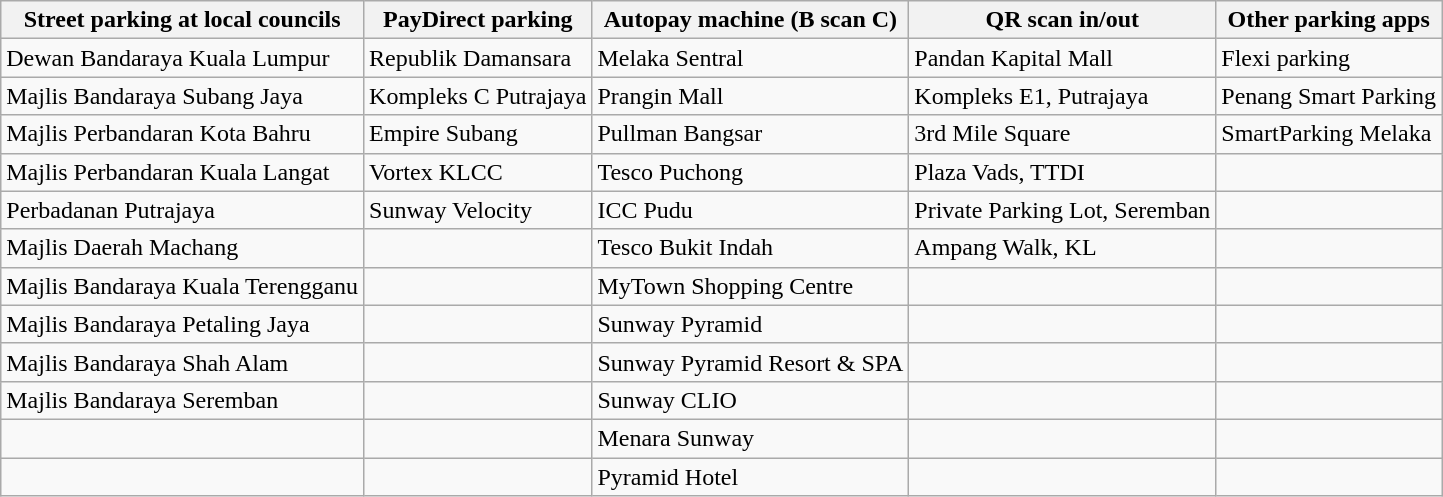<table class="wikitable">
<tr>
<th>Street parking at local councils</th>
<th>PayDirect parking</th>
<th>Autopay machine (B scan C)</th>
<th>QR scan in/out</th>
<th>Other parking apps</th>
</tr>
<tr>
<td>Dewan Bandaraya Kuala Lumpur</td>
<td>Republik Damansara</td>
<td>Melaka Sentral</td>
<td>Pandan Kapital Mall</td>
<td>Flexi parking</td>
</tr>
<tr>
<td>Majlis Bandaraya Subang Jaya</td>
<td>Kompleks C Putrajaya</td>
<td>Prangin Mall</td>
<td>Kompleks E1, Putrajaya</td>
<td>Penang Smart Parking</td>
</tr>
<tr>
<td>Majlis Perbandaran Kota Bahru</td>
<td>Empire Subang</td>
<td>Pullman Bangsar</td>
<td>3rd Mile Square</td>
<td>SmartParking Melaka</td>
</tr>
<tr>
<td>Majlis Perbandaran Kuala Langat</td>
<td>Vortex KLCC</td>
<td>Tesco Puchong</td>
<td>Plaza Vads, TTDI</td>
<td></td>
</tr>
<tr>
<td>Perbadanan Putrajaya</td>
<td>Sunway Velocity</td>
<td>ICC Pudu</td>
<td>Private Parking Lot, Seremban</td>
<td></td>
</tr>
<tr>
<td>Majlis Daerah Machang</td>
<td></td>
<td>Tesco Bukit Indah</td>
<td>Ampang Walk, KL</td>
<td></td>
</tr>
<tr>
<td>Majlis Bandaraya Kuala Terengganu</td>
<td></td>
<td>MyTown Shopping Centre</td>
<td></td>
<td></td>
</tr>
<tr>
<td>Majlis Bandaraya Petaling Jaya</td>
<td></td>
<td>Sunway Pyramid</td>
<td></td>
<td></td>
</tr>
<tr>
<td>Majlis Bandaraya Shah Alam</td>
<td></td>
<td>Sunway Pyramid Resort & SPA</td>
<td></td>
<td></td>
</tr>
<tr>
<td>Majlis Bandaraya Seremban</td>
<td></td>
<td>Sunway CLIO</td>
<td></td>
<td></td>
</tr>
<tr>
<td></td>
<td></td>
<td>Menara Sunway</td>
<td></td>
<td></td>
</tr>
<tr>
<td></td>
<td></td>
<td>Pyramid Hotel</td>
<td></td>
<td></td>
</tr>
</table>
